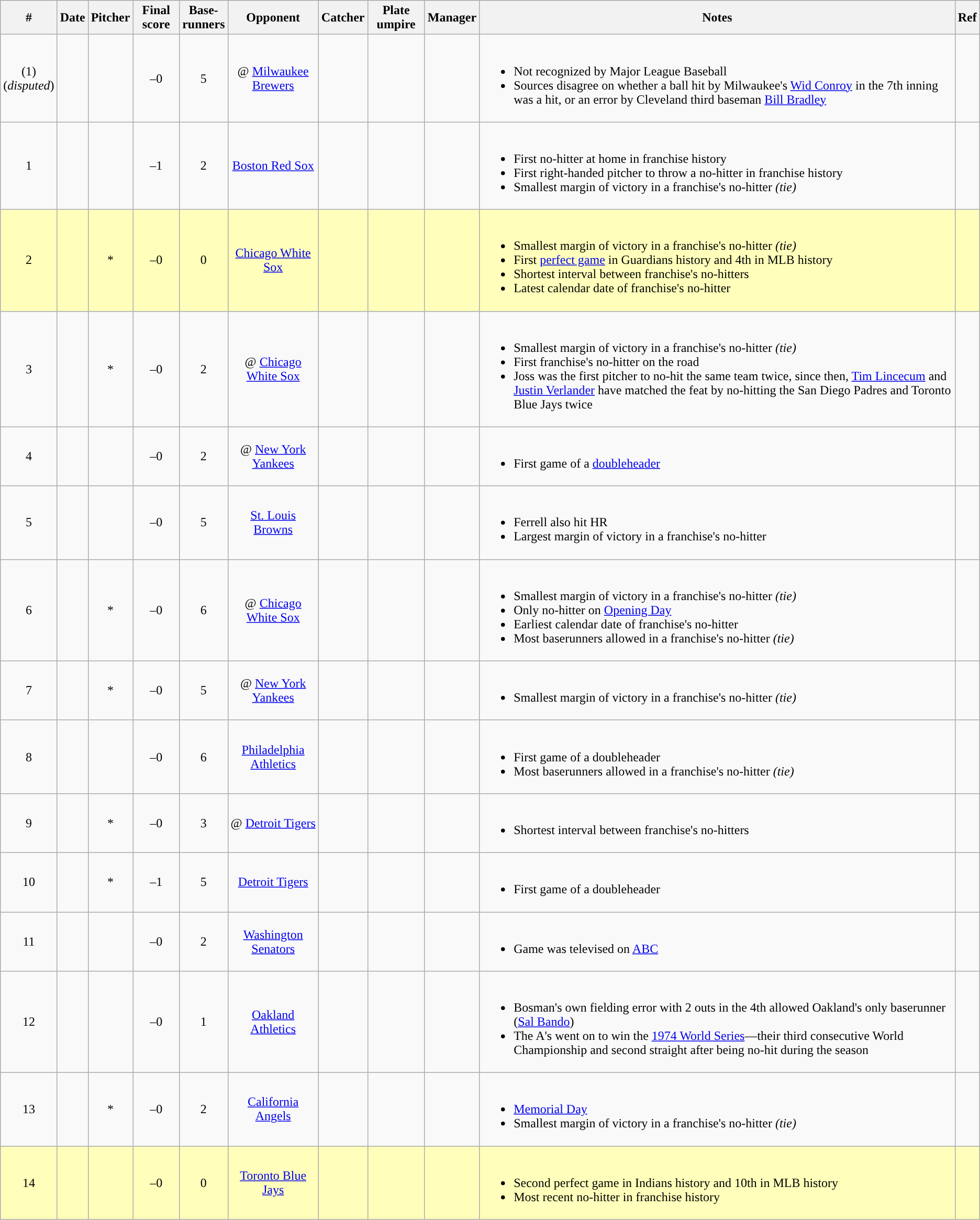<table class="wikitable sortable" style="text-align:center" border="1">
<tr>
<th>#</th>
<th>Date</th>
<th>Pitcher</th>
<th>Final score</th>
<th>Base-<br>runners</th>
<th>Opponent</th>
<th>Catcher</th>
<th>Plate umpire</th>
<th>Manager</th>
<th class="unsortable">Notes</th>
<th class="unsortable">Ref</th>
</tr>
<tr>
<td>(1)<br>(<em>disputed</em>)</td>
<td></td>
<td></td>
<td>–0</td>
<td>5</td>
<td>@ <a href='#'>Milwaukee Brewers</a></td>
<td></td>
<td></td>
<td></td>
<td align="left"><br><ul><li>Not recognized by Major League Baseball</li><li>Sources disagree on whether a ball hit by Milwaukee's <a href='#'>Wid Conroy</a> in the 7th inning was a hit, or an error by Cleveland third baseman <a href='#'>Bill Bradley</a></li></ul></td>
<td></td>
</tr>
<tr>
<td>1</td>
<td></td>
<td></td>
<td>–1</td>
<td>2</td>
<td><a href='#'>Boston Red Sox</a></td>
<td></td>
<td> </td>
<td> </td>
<td align="left"><br><ul><li>First no-hitter at home in franchise history</li><li>First right-handed pitcher to throw a no-hitter in franchise history</li><li>Smallest margin of victory in a franchise's no-hitter <em>(tie)</em></li></ul></td>
<td></td>
</tr>
<tr bgcolor="#ffffbb">
<td>2</td>
<td></td>
<td>* </td>
<td>–0</td>
<td>0</td>
<td><a href='#'>Chicago White Sox</a></td>
<td></td>
<td> </td>
<td> </td>
<td align="left"><br><ul><li>Smallest margin of victory in a franchise's no-hitter <em>(tie)</em></li><li>First <a href='#'>perfect game</a> in Guardians history and 4th in MLB history</li><li>Shortest interval between franchise's no-hitters</li><li>Latest calendar date of franchise's no-hitter</li></ul></td>
<td></td>
</tr>
<tr>
<td>3</td>
<td></td>
<td>* </td>
<td>–0</td>
<td>2</td>
<td>@ <a href='#'>Chicago White Sox</a></td>
<td></td>
<td></td>
<td></td>
<td align="left"><br><ul><li>Smallest margin of victory in a franchise's no-hitter <em>(tie)</em></li><li>First franchise's no-hitter on the road</li><li>Joss was the first pitcher to no-hit the same team twice, since then, <a href='#'>Tim Lincecum</a> and <a href='#'>Justin Verlander</a> have matched the feat by no-hitting the San Diego Padres and Toronto Blue Jays twice</li></ul></td>
<td></td>
</tr>
<tr>
<td>4</td>
<td></td>
<td></td>
<td>–0</td>
<td>2</td>
<td>@ <a href='#'>New York Yankees</a></td>
<td></td>
<td></td>
<td></td>
<td align="left"><br><ul><li>First game of a <a href='#'>doubleheader</a></li></ul></td>
<td></td>
</tr>
<tr>
<td>5</td>
<td></td>
<td></td>
<td>–0</td>
<td>5</td>
<td><a href='#'>St. Louis Browns</a></td>
<td></td>
<td> </td>
<td></td>
<td align="left"><br><ul><li>Ferrell also hit HR</li><li>Largest margin of victory in a franchise's no-hitter</li></ul></td>
<td></td>
</tr>
<tr>
<td>6</td>
<td></td>
<td>* </td>
<td>–0</td>
<td>6</td>
<td>@ <a href='#'>Chicago White Sox</a></td>
<td></td>
<td> </td>
<td></td>
<td align="left"><br><ul><li>Smallest margin of victory in a franchise's no-hitter <em>(tie)</em></li><li>Only no-hitter on <a href='#'>Opening Day</a></li><li>Earliest calendar date of franchise's no-hitter</li><li>Most baserunners allowed in a franchise's no-hitter <em>(tie)</em></li></ul></td>
<td></td>
</tr>
<tr>
<td>7</td>
<td></td>
<td>* </td>
<td>–0</td>
<td>5</td>
<td>@ <a href='#'>New York Yankees</a></td>
<td></td>
<td> </td>
<td> </td>
<td align="left"><br><ul><li>Smallest margin of victory in a franchise's no-hitter <em>(tie)</em></li></ul></td>
<td></td>
</tr>
<tr>
<td>8</td>
<td></td>
<td></td>
<td>–0</td>
<td>6</td>
<td><a href='#'>Philadelphia Athletics</a></td>
<td> </td>
<td> </td>
<td> </td>
<td align="left"><br><ul><li>First game of a doubleheader</li><li>Most baserunners allowed in a franchise's no-hitter <em>(tie)</em></li></ul></td>
<td></td>
</tr>
<tr>
<td>9</td>
<td></td>
<td>*</td>
<td>–0</td>
<td>3</td>
<td>@ <a href='#'>Detroit Tigers</a></td>
<td> </td>
<td></td>
<td> </td>
<td align="left"><br><ul><li>Shortest interval between franchise's no-hitters</li></ul></td>
<td></td>
</tr>
<tr>
<td>10</td>
<td></td>
<td>* </td>
<td>–1</td>
<td>5</td>
<td><a href='#'>Detroit Tigers</a></td>
<td> </td>
<td></td>
<td></td>
<td align="left"><br><ul><li>First game of a doubleheader</li></ul></td>
<td></td>
</tr>
<tr>
<td>11</td>
<td></td>
<td></td>
<td>–0</td>
<td>2</td>
<td><a href='#'>Washington Senators</a></td>
<td></td>
<td></td>
<td></td>
<td align="left"><br><ul><li>Game was televised on <a href='#'>ABC</a></li></ul></td>
<td></td>
</tr>
<tr>
<td>12</td>
<td></td>
<td></td>
<td>–0</td>
<td>1</td>
<td><a href='#'>Oakland Athletics</a></td>
<td></td>
<td></td>
<td></td>
<td align="left"><br><ul><li>Bosman's own fielding error with 2 outs in the 4th allowed Oakland's only baserunner (<a href='#'>Sal Bando</a>)</li><li>The A's went on to win the <a href='#'>1974 World Series</a>—their third consecutive World Championship and second straight after being no-hit during the season</li></ul></td>
<td></td>
</tr>
<tr>
<td>13</td>
<td></td>
<td>*</td>
<td>–0</td>
<td>2</td>
<td><a href='#'>California Angels</a></td>
<td></td>
<td></td>
<td></td>
<td align="left"><br><ul><li><a href='#'>Memorial Day</a></li><li>Smallest margin of victory in a franchise's no-hitter <em>(tie)</em></li></ul></td>
<td></td>
</tr>
<tr bgcolor="#ffffbb">
<td>14</td>
<td></td>
<td></td>
<td>–0</td>
<td>0</td>
<td><a href='#'>Toronto Blue Jays</a></td>
<td></td>
<td></td>
<td></td>
<td align="left"><br><ul><li>Second perfect game in Indians history and 10th in MLB history</li><li>Most recent no-hitter in franchise history</li></ul></td>
<td></td>
</tr>
</table>
